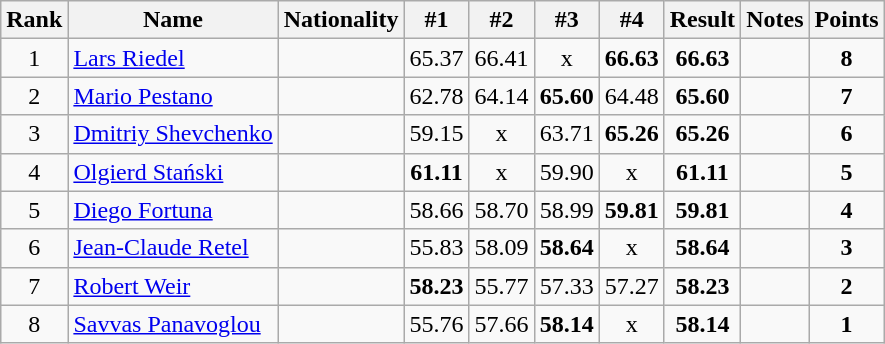<table class="wikitable sortable" style="text-align:center">
<tr>
<th>Rank</th>
<th>Name</th>
<th>Nationality</th>
<th>#1</th>
<th>#2</th>
<th>#3</th>
<th>#4</th>
<th>Result</th>
<th>Notes</th>
<th>Points</th>
</tr>
<tr>
<td>1</td>
<td align=left><a href='#'>Lars Riedel</a></td>
<td align=left></td>
<td>65.37</td>
<td>66.41</td>
<td>x</td>
<td><strong>66.63</strong></td>
<td><strong>66.63</strong></td>
<td></td>
<td><strong>8</strong></td>
</tr>
<tr>
<td>2</td>
<td align=left><a href='#'>Mario Pestano</a></td>
<td align=left></td>
<td>62.78</td>
<td>64.14</td>
<td><strong>65.60</strong></td>
<td>64.48</td>
<td><strong>65.60</strong></td>
<td></td>
<td><strong>7</strong></td>
</tr>
<tr>
<td>3</td>
<td align=left><a href='#'>Dmitriy Shevchenko</a></td>
<td align=left></td>
<td>59.15</td>
<td>x</td>
<td>63.71</td>
<td><strong>65.26</strong></td>
<td><strong>65.26</strong></td>
<td></td>
<td><strong>6</strong></td>
</tr>
<tr>
<td>4</td>
<td align=left><a href='#'>Olgierd Stański</a></td>
<td align=left></td>
<td><strong>61.11</strong></td>
<td>x</td>
<td>59.90</td>
<td>x</td>
<td><strong>61.11</strong></td>
<td></td>
<td><strong>5</strong></td>
</tr>
<tr>
<td>5</td>
<td align=left><a href='#'>Diego Fortuna</a></td>
<td align=left></td>
<td>58.66</td>
<td>58.70</td>
<td>58.99</td>
<td><strong>59.81</strong></td>
<td><strong>59.81</strong></td>
<td></td>
<td><strong>4</strong></td>
</tr>
<tr>
<td>6</td>
<td align=left><a href='#'>Jean-Claude Retel</a></td>
<td align=left></td>
<td>55.83</td>
<td>58.09</td>
<td><strong>58.64</strong></td>
<td>x</td>
<td><strong>58.64</strong></td>
<td></td>
<td><strong>3</strong></td>
</tr>
<tr>
<td>7</td>
<td align=left><a href='#'>Robert Weir</a></td>
<td align=left></td>
<td><strong>58.23</strong></td>
<td>55.77</td>
<td>57.33</td>
<td>57.27</td>
<td><strong>58.23</strong></td>
<td></td>
<td><strong>2</strong></td>
</tr>
<tr>
<td>8</td>
<td align=left><a href='#'>Savvas Panavoglou</a></td>
<td align=left></td>
<td>55.76</td>
<td>57.66</td>
<td><strong>58.14</strong></td>
<td>x</td>
<td><strong>58.14</strong></td>
<td></td>
<td><strong>1</strong></td>
</tr>
</table>
